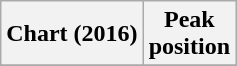<table class="wikitable plainrowheaders">
<tr>
<th scope="col">Chart (2016)</th>
<th scope="col">Peak<br>position</th>
</tr>
<tr>
</tr>
</table>
